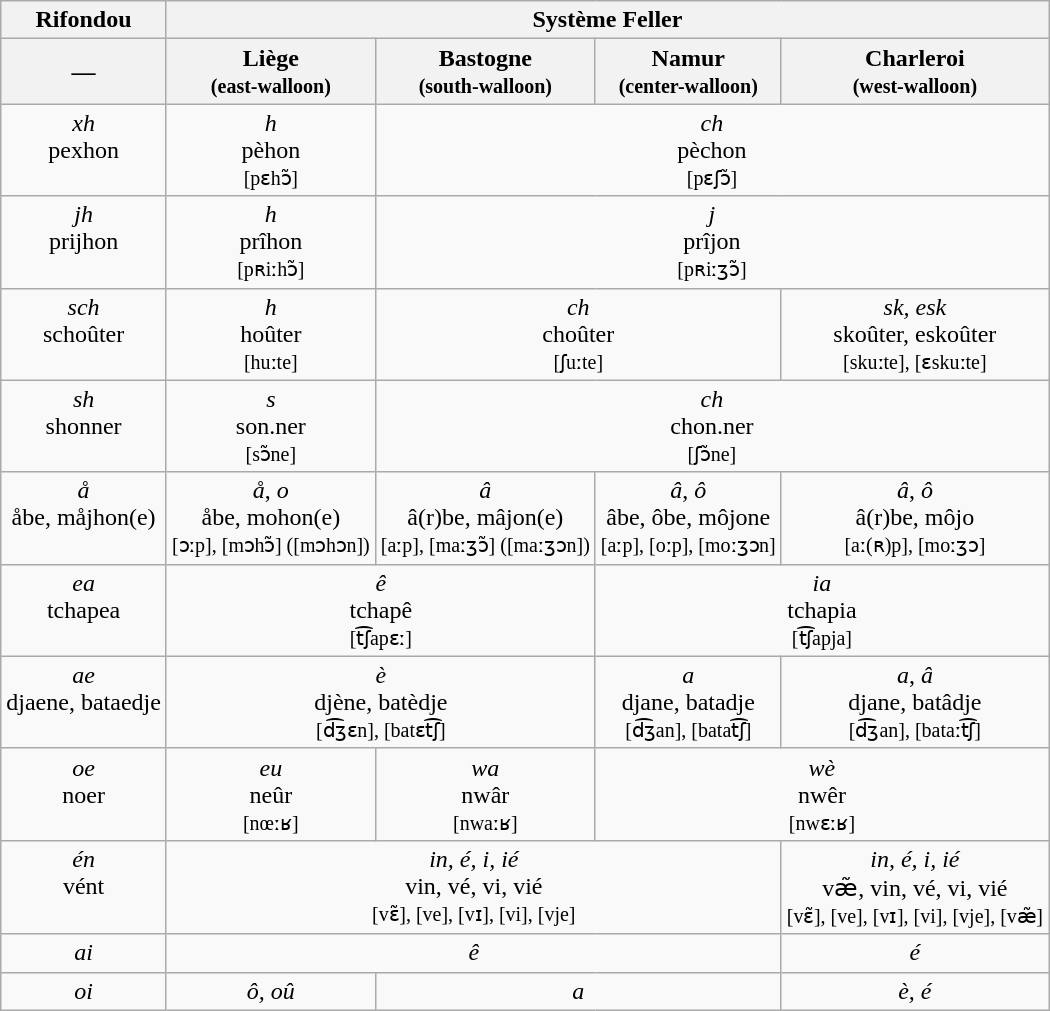<table class="wikitable" style="text-align:center;">
<tr>
<th>Rifondou</th>
<th colspan=4>Système Feller</th>
</tr>
<tr>
<th>—</th>
<th>Liège<br><small>(east-walloon)</small></th>
<th>Bastogne<br><small>(south-walloon)</small></th>
<th>Namur<br><small>(center-walloon)</small></th>
<th>Charleroi<br><small>(west-walloon)</small></th>
</tr>
<tr style="vertical-align:top;">
<td><em>xh</em><br>pexhon</td>
<td><em>h</em><br>pèhon<br><small>[pɛhɔ̃]</small></td>
<td colspan=3><em>ch</em><br>pèchon<br><small>[pɛʃɔ̃]</small></td>
</tr>
<tr style="vertical-align:top;">
<td><em>jh</em><br>prijhon</td>
<td><em>h</em><br>prîhon<br><small>[pʀiːhɔ̃]</small></td>
<td colspan=3><em>j</em><br>prîjon<br><small>[pʀiːʒɔ̃]</small></td>
</tr>
<tr style="vertical-align:top;">
<td><em>sch</em><br>schoûter</td>
<td><em>h</em><br>hoûter<br><small>[huːte]</small></td>
<td colspan="2"><em>ch</em><br>choûter<br><small>[ʃuːte]</small></td>
<td><em>sk, esk</em><br>skoûter, eskoûter<br><small>[skuːte], [ɛskuːte]</small></td>
</tr>
<tr style="vertical-align:top;">
<td><em>sh</em><br>shonner</td>
<td><em>s</em><br>son.ner<br><small>[sɔ̃ne]</small></td>
<td colspan="3"><em>ch</em><br>chon.ner<br><small>[ʃɔ̃ne]</small></td>
</tr>
<tr style="vertical-align:top;">
<td><em>å</em><br>åbe, måjhon(e)</td>
<td><em>å</em>, <em>o</em><br>åbe, mohon(e)<br><small>[ɔːp], [mɔhɔ̃] ([mɔhɔn])</small></td>
<td><em>â</em><br>â(r)be, mâjon(e)<br><small>[aːp], [maːʒɔ̃] ([maːʒɔn])</small></td>
<td><em>â</em>, <em>ô</em><br>âbe, ôbe, môjone<br><small>[aːp], [oːp], [moːʒɔn]</small></td>
<td><em>â</em>, <em>ô</em><br>â(r)be, môjo<br><small>[aː(ʀ)p], [moːʒɔ]</small></td>
</tr>
<tr style="vertical-align:top;">
<td><em>ea</em><br>tchapea</td>
<td colspan=2><em>ê</em><br>tchapê<br><small>[t͡ʃapɛː]</small></td>
<td colspan=2><em>ia</em><br>tchapia<br><small>[t͡ʃapja]</small></td>
</tr>
<tr style="vertical-align:top;">
<td><em>ae</em><br>djaene, bataedje</td>
<td colspan=2><em>è</em><br>djène, batèdje<br><small>[d͡ʒɛn], [batɛt͡ʃ]</small></td>
<td><em>a</em><br>djane, batadje<br><small>[d͡ʒan], [batat͡ʃ]</small></td>
<td><em>a</em>, <em>â</em><br>djane, batâdje<br><small>[d͡ʒan], [bataːt͡ʃ]</small></td>
</tr>
<tr style="vertical-align:top;">
<td><em>oe</em><br>noer</td>
<td><em>eu</em><br>neûr<br><small>[nœːʁ]</small></td>
<td><em>wa</em><br>nwâr<br><small>[nwaːʁ]</small></td>
<td colspan="2"><em>wè</em><br>nwêr<br><small>[nwɛːʁ]</small></td>
</tr>
<tr style="vertical-align:top;">
<td><em>én</em><br>vént</td>
<td colspan="3"><em>in, é, i, ié</em><br>vin, vé, vi, vié<br><small>[vɛ̃], [ve], [vɪ], [vi], [vje]</small></td>
<td><em>in, é, i, ié</em><br>væ̃, vin, vé, vi, vié<br><small>[vɛ̃], [ve], [vɪ], [vi], [vje], [væ̃]</small></td>
</tr>
<tr style="vertical-align:top;">
<td><em>ai</em></td>
<td colspan="3"><em>ê</em></td>
<td><em>é</em></td>
</tr>
<tr style="vertical-align:top;">
<td><em>oi</em></td>
<td><em>ô, oû</em></td>
<td colspan="2"><em>a</em></td>
<td><em>è, é</em></td>
</tr>
</table>
